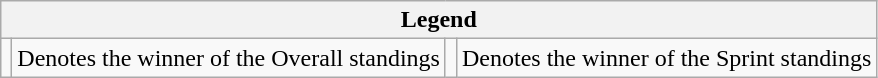<table class="wikitable">
<tr>
<th colspan="4">Legend</th>
</tr>
<tr>
<td></td>
<td>Denotes the winner of the Overall standings</td>
<td></td>
<td>Denotes the winner of the Sprint standings</td>
</tr>
</table>
